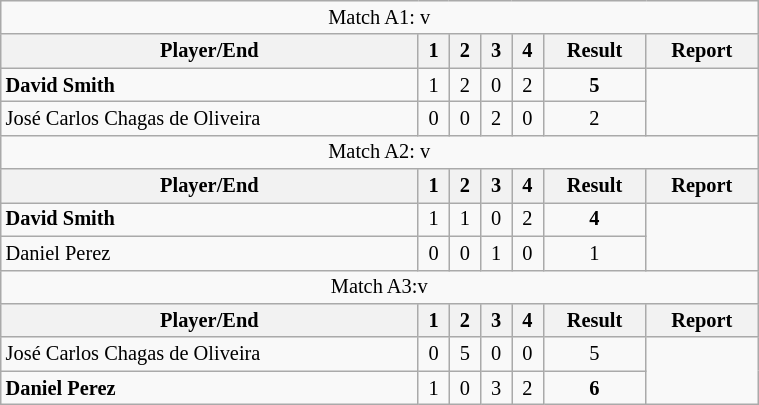<table class="wikitable" style=font-size:85%;text-align:center;width:40%>
<tr>
<td colspan="7">Match A1: v </td>
</tr>
<tr>
<th>Player/End</th>
<th>1</th>
<th>2</th>
<th>3</th>
<th>4</th>
<th>Result</th>
<th>Report</th>
</tr>
<tr>
<td align=left> <strong>David Smith</strong></td>
<td>1</td>
<td>2</td>
<td>0</td>
<td>2</td>
<td><strong>5</strong></td>
<td rowspan="2"></td>
</tr>
<tr>
<td align=left> José Carlos Chagas de Oliveira</td>
<td>0</td>
<td>0</td>
<td>2</td>
<td>0</td>
<td>2</td>
</tr>
<tr>
<td colspan="7">Match A2: v </td>
</tr>
<tr>
<th>Player/End</th>
<th>1</th>
<th>2</th>
<th>3</th>
<th>4</th>
<th>Result</th>
<th>Report</th>
</tr>
<tr>
<td align=left><strong> David Smith</strong></td>
<td>1</td>
<td>1</td>
<td>0</td>
<td>2</td>
<td><strong>4</strong></td>
<td rowspan="2"></td>
</tr>
<tr>
<td align=left> Daniel Perez</td>
<td>0</td>
<td>0</td>
<td>1</td>
<td>0</td>
<td>1</td>
</tr>
<tr>
<td colspan="7">Match A3:v </td>
</tr>
<tr>
<th>Player/End</th>
<th>1</th>
<th>2</th>
<th>3</th>
<th>4</th>
<th>Result</th>
<th>Report</th>
</tr>
<tr>
<td align=left> José Carlos Chagas de Oliveira</td>
<td>0</td>
<td>5</td>
<td>0</td>
<td>0</td>
<td>5</td>
<td rowspan="2"></td>
</tr>
<tr>
<td align=left><strong> Daniel Perez</strong></td>
<td>1</td>
<td>0</td>
<td>3</td>
<td>2</td>
<td><strong>6</strong></td>
</tr>
</table>
